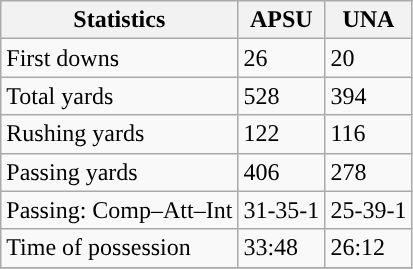<table class="wikitable" style="float: left;">
<tr>
<th>Statistics</th>
<th>APSU</th>
<th>UNA</th>
</tr>
<tr>
<td>First downs</td>
<td>26</td>
<td>20</td>
</tr>
<tr>
<td>Total yards</td>
<td>528</td>
<td>394</td>
</tr>
<tr>
<td>Rushing yards</td>
<td>122</td>
<td>116</td>
</tr>
<tr>
<td>Passing yards</td>
<td>406</td>
<td>278</td>
</tr>
<tr>
<td>Passing: Comp–Att–Int</td>
<td>31-35-1</td>
<td>25-39-1</td>
</tr>
<tr>
<td>Time of possession</td>
<td>33:48</td>
<td>26:12</td>
</tr>
<tr>
</tr>
</table>
